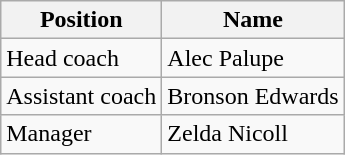<table class="wikitable">
<tr>
<th>Position</th>
<th>Name</th>
</tr>
<tr>
<td>Head coach</td>
<td> Alec Palupe</td>
</tr>
<tr>
<td>Assistant coach</td>
<td> Bronson Edwards</td>
</tr>
<tr>
<td>Manager</td>
<td> Zelda Nicoll</td>
</tr>
</table>
